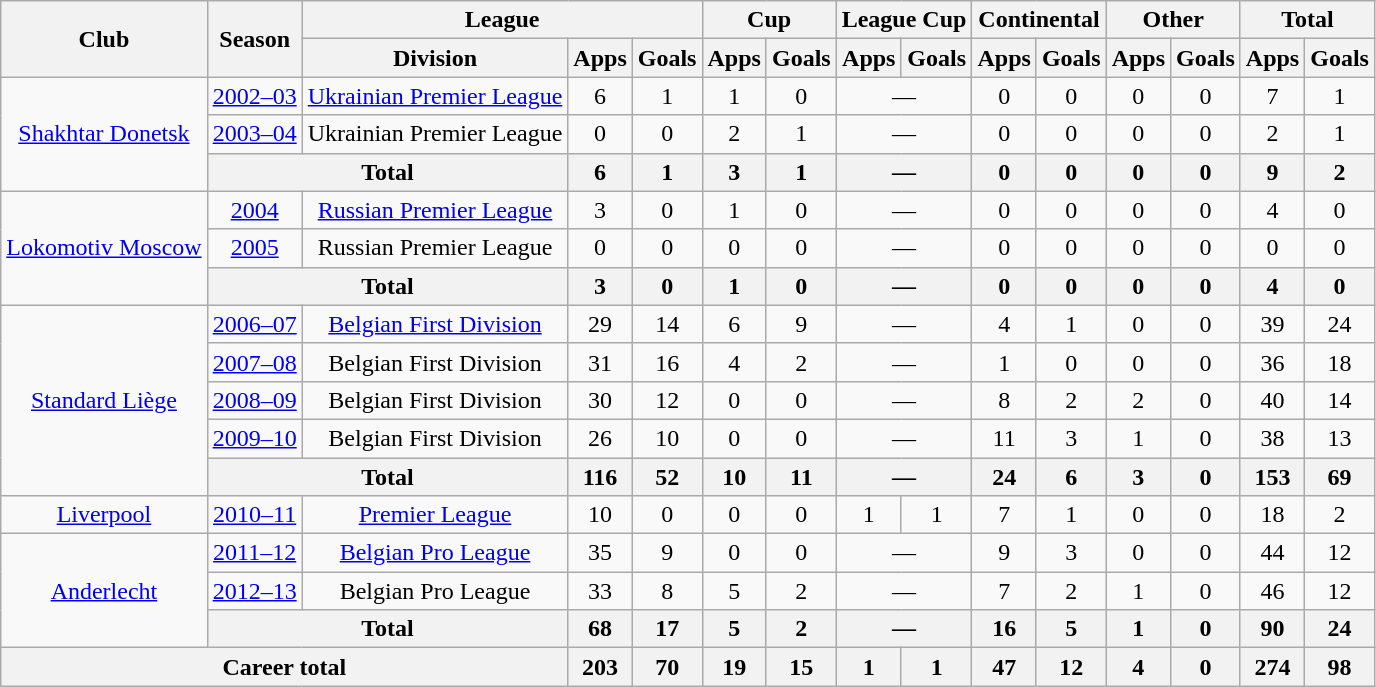<table class="wikitable" style="text-align:center">
<tr>
<th rowspan="2">Club</th>
<th rowspan="2">Season</th>
<th colspan="3">League</th>
<th colspan="2">Cup</th>
<th colspan="2">League Cup</th>
<th colspan="2">Continental</th>
<th colspan="2">Other</th>
<th colspan="2">Total</th>
</tr>
<tr>
<th>Division</th>
<th>Apps</th>
<th>Goals</th>
<th>Apps</th>
<th>Goals</th>
<th>Apps</th>
<th>Goals</th>
<th>Apps</th>
<th>Goals</th>
<th>Apps</th>
<th>Goals</th>
<th>Apps</th>
<th>Goals</th>
</tr>
<tr>
<td rowspan="3"><a href='#'>Shakhtar Donetsk</a></td>
<td><a href='#'>2002–03</a></td>
<td><a href='#'>Ukrainian Premier League</a></td>
<td>6</td>
<td>1</td>
<td>1</td>
<td>0</td>
<td colspan="2">—</td>
<td>0</td>
<td>0</td>
<td>0</td>
<td>0</td>
<td>7</td>
<td>1</td>
</tr>
<tr>
<td><a href='#'>2003–04</a></td>
<td>Ukrainian Premier League</td>
<td>0</td>
<td>0</td>
<td>2</td>
<td>1</td>
<td colspan="2">—</td>
<td>0</td>
<td>0</td>
<td>0</td>
<td>0</td>
<td>2</td>
<td>1</td>
</tr>
<tr>
<th colspan="2">Total</th>
<th>6</th>
<th>1</th>
<th>3</th>
<th>1</th>
<th colspan="2">—</th>
<th>0</th>
<th>0</th>
<th>0</th>
<th>0</th>
<th>9</th>
<th>2</th>
</tr>
<tr>
<td rowspan="3"><a href='#'>Lokomotiv Moscow</a></td>
<td><a href='#'>2004</a></td>
<td><a href='#'>Russian Premier League</a></td>
<td>3</td>
<td>0</td>
<td>1</td>
<td>0</td>
<td colspan="2">—</td>
<td>0</td>
<td>0</td>
<td>0</td>
<td>0</td>
<td>4</td>
<td>0</td>
</tr>
<tr>
<td><a href='#'>2005</a></td>
<td>Russian Premier League</td>
<td>0</td>
<td>0</td>
<td>0</td>
<td>0</td>
<td colspan="2">—</td>
<td>0</td>
<td>0</td>
<td>0</td>
<td>0</td>
<td>0</td>
<td>0</td>
</tr>
<tr>
<th colspan="2">Total</th>
<th>3</th>
<th>0</th>
<th>1</th>
<th>0</th>
<th colspan="2">—</th>
<th>0</th>
<th>0</th>
<th>0</th>
<th>0</th>
<th>4</th>
<th>0</th>
</tr>
<tr>
<td rowspan="5"><a href='#'>Standard Liège</a></td>
<td><a href='#'>2006–07</a></td>
<td><a href='#'>Belgian First Division</a></td>
<td>29</td>
<td>14</td>
<td>6</td>
<td>9</td>
<td colspan="2">—</td>
<td>4</td>
<td>1</td>
<td>0</td>
<td>0</td>
<td>39</td>
<td>24</td>
</tr>
<tr>
<td><a href='#'>2007–08</a></td>
<td>Belgian First Division</td>
<td>31</td>
<td>16</td>
<td>4</td>
<td>2</td>
<td colspan="2">—</td>
<td>1</td>
<td>0</td>
<td>0</td>
<td>0</td>
<td>36</td>
<td>18</td>
</tr>
<tr>
<td><a href='#'>2008–09</a></td>
<td>Belgian First Division</td>
<td>30</td>
<td>12</td>
<td>0</td>
<td>0</td>
<td colspan="2">—</td>
<td>8</td>
<td>2</td>
<td>2</td>
<td>0</td>
<td>40</td>
<td>14</td>
</tr>
<tr>
<td><a href='#'>2009–10</a></td>
<td>Belgian First Division</td>
<td>26</td>
<td>10</td>
<td>0</td>
<td>0</td>
<td colspan="2">—</td>
<td>11</td>
<td>3</td>
<td>1</td>
<td>0</td>
<td>38</td>
<td>13</td>
</tr>
<tr>
<th colspan="2">Total</th>
<th>116</th>
<th>52</th>
<th>10</th>
<th>11</th>
<th colspan="2">—</th>
<th>24</th>
<th>6</th>
<th>3</th>
<th>0</th>
<th>153</th>
<th>69</th>
</tr>
<tr>
<td><a href='#'>Liverpool</a></td>
<td><a href='#'>2010–11</a></td>
<td><a href='#'>Premier League</a></td>
<td>10</td>
<td>0</td>
<td>0</td>
<td>0</td>
<td>1</td>
<td>1</td>
<td>7</td>
<td>1</td>
<td>0</td>
<td>0</td>
<td>18</td>
<td>2</td>
</tr>
<tr>
<td rowspan="3"><a href='#'>Anderlecht</a></td>
<td><a href='#'>2011–12</a></td>
<td><a href='#'>Belgian Pro League</a></td>
<td>35</td>
<td>9</td>
<td>0</td>
<td>0</td>
<td colspan="2">—</td>
<td>9</td>
<td>3</td>
<td>0</td>
<td>0</td>
<td>44</td>
<td>12</td>
</tr>
<tr>
<td><a href='#'>2012–13</a></td>
<td>Belgian Pro League</td>
<td>33</td>
<td>8</td>
<td>5</td>
<td>2</td>
<td colspan="2">—</td>
<td>7</td>
<td>2</td>
<td>1</td>
<td>0</td>
<td>46</td>
<td>12</td>
</tr>
<tr>
<th colspan="2">Total</th>
<th>68</th>
<th>17</th>
<th>5</th>
<th>2</th>
<th colspan="2">—</th>
<th>16</th>
<th>5</th>
<th>1</th>
<th>0</th>
<th>90</th>
<th>24</th>
</tr>
<tr>
<th colspan="3">Career total</th>
<th>203</th>
<th>70</th>
<th>19</th>
<th>15</th>
<th>1</th>
<th>1</th>
<th>47</th>
<th>12</th>
<th>4</th>
<th>0</th>
<th>274</th>
<th>98</th>
</tr>
</table>
